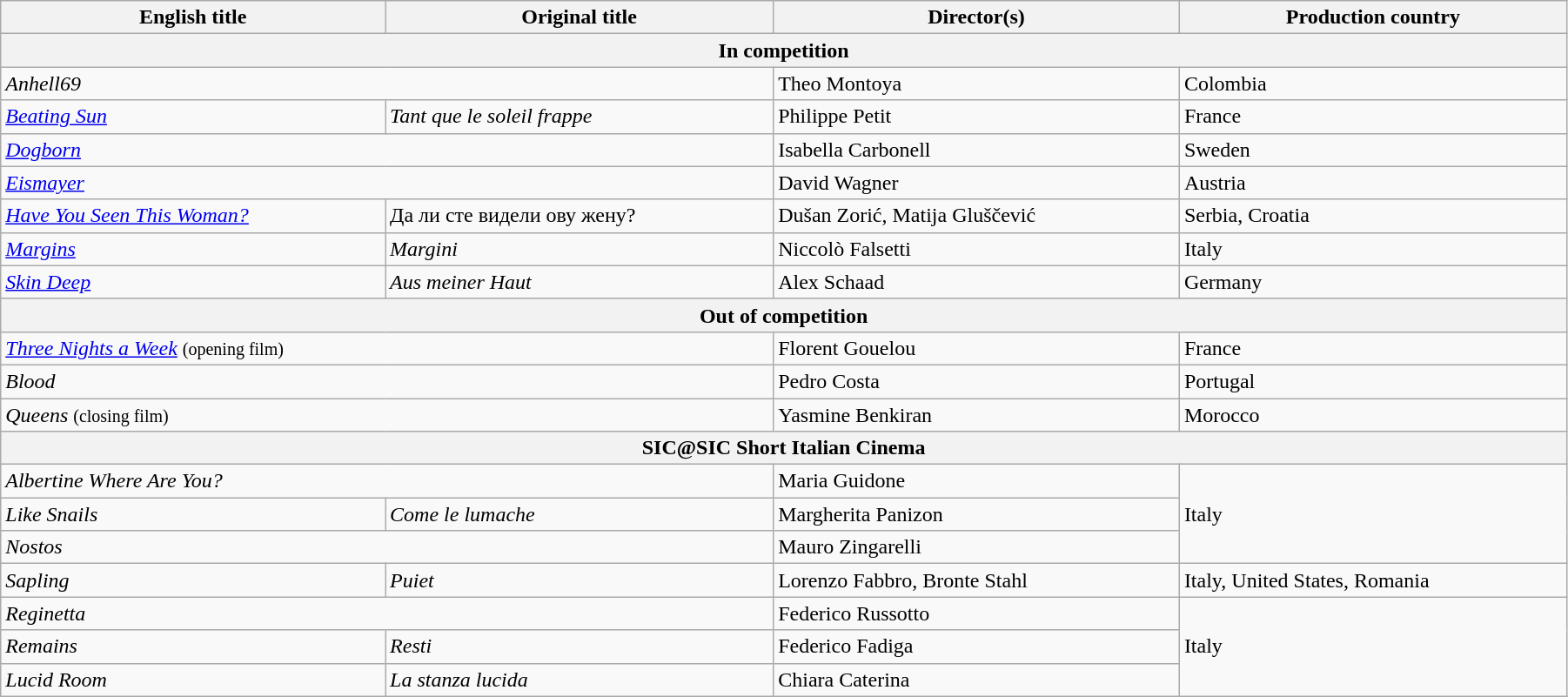<table class="wikitable" style="width:95%; margin-bottom:2px">
<tr>
<th>English title</th>
<th>Original title</th>
<th>Director(s)</th>
<th>Production country</th>
</tr>
<tr>
<th colspan="4">In competition</th>
</tr>
<tr>
<td colspan="2"><em>Anhell69</em></td>
<td data-sort-value="Montoya">Theo Montoya</td>
<td>Colombia</td>
</tr>
<tr>
<td><em><a href='#'>Beating Sun</a></em></td>
<td><em>Tant que le soleil frappe</em></td>
<td data-sort-value="Petit">Philippe Petit</td>
<td>France</td>
</tr>
<tr>
<td colspan="2"><em><a href='#'>Dogborn</a></em></td>
<td data-sort-value="Carbonell">Isabella Carbonell</td>
<td>Sweden</td>
</tr>
<tr>
<td colspan="2"><em><a href='#'>Eismayer</a></em></td>
<td data-sort-value="Wagner">David Wagner</td>
<td>Austria</td>
</tr>
<tr>
<td><em><a href='#'>Have You Seen This Woman?</a></em></td>
<td>Да ли сте видели ову жену?</td>
<td data-sort-value="Zoric">Dušan Zorić, Matija Gluščević</td>
<td>Serbia, Croatia</td>
</tr>
<tr>
<td><em><a href='#'>Margins</a></em></td>
<td><em>Margini </em></td>
<td data-sort-value="Falsetti">Niccolò Falsetti</td>
<td>Italy</td>
</tr>
<tr>
<td><em><a href='#'>Skin Deep</a></em></td>
<td><em>Aus meiner Haut</em></td>
<td data-sort-value="Schaad">Alex Schaad</td>
<td>Germany</td>
</tr>
<tr>
<th colspan="4">Out of competition</th>
</tr>
<tr>
<td colspan="2"><em><a href='#'>Three Nights a Week</a></em> <small>(opening film)</small></td>
<td>Florent Gouelou</td>
<td>France</td>
</tr>
<tr>
<td colspan="2"><em>Blood</em></td>
<td>Pedro Costa</td>
<td>Portugal</td>
</tr>
<tr>
<td colspan="2"><em>Queens</em> <small>(closing film)</small></td>
<td>Yasmine Benkiran</td>
<td>Morocco</td>
</tr>
<tr>
<th colspan="4">SIC@SIC Short Italian Cinema</th>
</tr>
<tr>
<td colspan="2"><em>Albertine Where Are You?</em></td>
<td>Maria Guidone</td>
<td rowspan="3">Italy</td>
</tr>
<tr>
<td><em>Like Snails</em></td>
<td><em>Come le lumache</em></td>
<td>Margherita Panizon</td>
</tr>
<tr>
<td colspan="2"><em>Nostos</em></td>
<td>Mauro Zingarelli</td>
</tr>
<tr>
<td><em>Sapling</em></td>
<td><em>Puiet</em></td>
<td>Lorenzo Fabbro, Bronte Stahl</td>
<td>Italy, United States, Romania</td>
</tr>
<tr>
<td colspan="2"><em>Reginetta</em></td>
<td>Federico Russotto</td>
<td rowspan="3">Italy</td>
</tr>
<tr>
<td><em>Remains</em></td>
<td><em>Resti</em></td>
<td>Federico Fadiga</td>
</tr>
<tr>
<td><em>Lucid Room</em></td>
<td><em>La stanza lucida</em></td>
<td>Chiara Caterina</td>
</tr>
</table>
